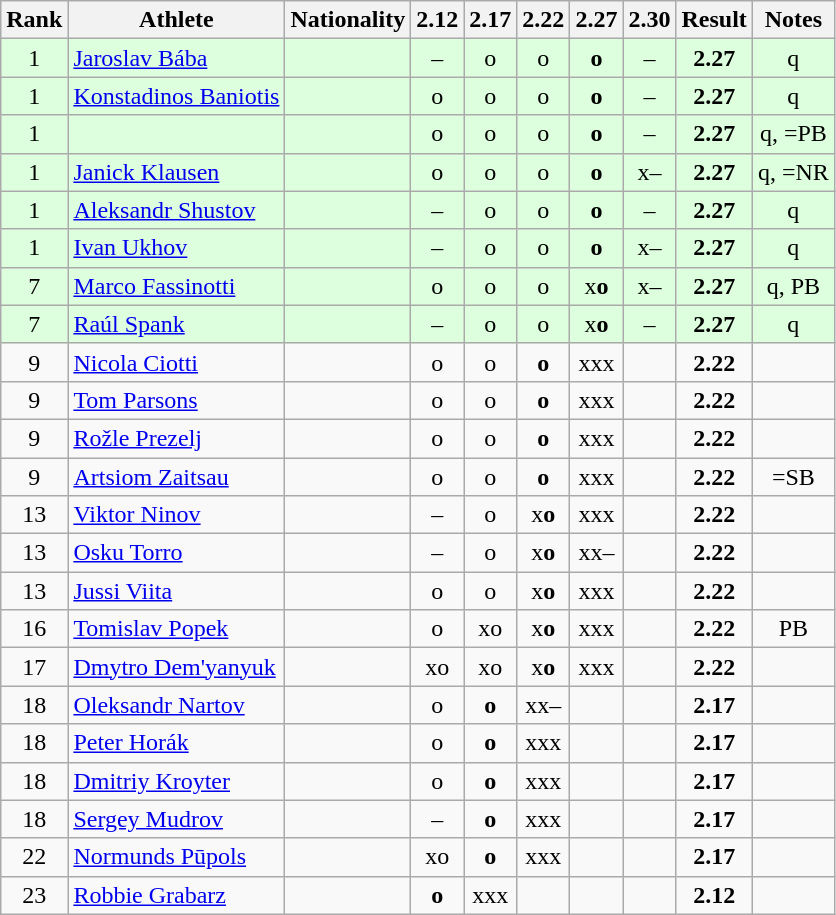<table class="wikitable sortable" style="text-align:center">
<tr>
<th>Rank</th>
<th>Athlete</th>
<th>Nationality</th>
<th>2.12</th>
<th>2.17</th>
<th>2.22</th>
<th>2.27</th>
<th>2.30</th>
<th>Result</th>
<th>Notes</th>
</tr>
<tr bgcolor=ddffdd>
<td>1</td>
<td align="left"><a href='#'>Jaroslav Bába</a></td>
<td align=left></td>
<td>–</td>
<td>o</td>
<td>o</td>
<td><strong>o</strong></td>
<td>–</td>
<td><strong>2.27</strong></td>
<td>q</td>
</tr>
<tr bgcolor=ddffdd>
<td>1</td>
<td align="left"><a href='#'>Konstadinos Baniotis</a></td>
<td align=left></td>
<td>o</td>
<td>o</td>
<td>o</td>
<td><strong>o</strong></td>
<td>–</td>
<td><strong>2.27</strong></td>
<td>q</td>
</tr>
<tr bgcolor=ddffdd>
<td>1</td>
<td align="left"></td>
<td align=left></td>
<td>o</td>
<td>o</td>
<td>o</td>
<td><strong>o</strong></td>
<td>–</td>
<td><strong>2.27</strong></td>
<td>q, =PB</td>
</tr>
<tr bgcolor=ddffdd>
<td>1</td>
<td align="left"><a href='#'>Janick Klausen</a></td>
<td align=left></td>
<td>o</td>
<td>o</td>
<td>o</td>
<td><strong>o</strong></td>
<td>x–</td>
<td><strong>2.27</strong></td>
<td>q, =NR</td>
</tr>
<tr bgcolor=ddffdd>
<td>1</td>
<td align="left"><a href='#'>Aleksandr Shustov</a></td>
<td align=left></td>
<td>–</td>
<td>o</td>
<td>o</td>
<td><strong>o</strong></td>
<td>–</td>
<td><strong>2.27</strong></td>
<td>q</td>
</tr>
<tr bgcolor=ddffdd>
<td>1</td>
<td align="left"><a href='#'>Ivan Ukhov</a></td>
<td align=left></td>
<td>–</td>
<td>o</td>
<td>o</td>
<td><strong>o</strong></td>
<td>x–</td>
<td><strong>2.27</strong></td>
<td>q</td>
</tr>
<tr bgcolor=ddffdd>
<td>7</td>
<td align="left"><a href='#'>Marco Fassinotti</a></td>
<td align=left></td>
<td>o</td>
<td>o</td>
<td>o</td>
<td>x<strong>o</strong></td>
<td>x–</td>
<td><strong>2.27</strong></td>
<td>q, PB</td>
</tr>
<tr bgcolor=ddffdd>
<td>7</td>
<td align="left"><a href='#'>Raúl Spank</a></td>
<td align=left></td>
<td>–</td>
<td>o</td>
<td>o</td>
<td>x<strong>o</strong></td>
<td>–</td>
<td><strong>2.27</strong></td>
<td>q</td>
</tr>
<tr>
<td>9</td>
<td align="left"><a href='#'>Nicola Ciotti</a></td>
<td align=left></td>
<td>o</td>
<td>o</td>
<td><strong>o</strong></td>
<td>xxx</td>
<td></td>
<td><strong>2.22</strong></td>
<td></td>
</tr>
<tr>
<td>9</td>
<td align="left"><a href='#'>Tom Parsons</a></td>
<td align=left></td>
<td>o</td>
<td>o</td>
<td><strong>o</strong></td>
<td>xxx</td>
<td></td>
<td><strong>2.22</strong></td>
<td></td>
</tr>
<tr>
<td>9</td>
<td align="left"><a href='#'>Rožle Prezelj</a></td>
<td align=left></td>
<td>o</td>
<td>o</td>
<td><strong>o</strong></td>
<td>xxx</td>
<td></td>
<td><strong>2.22</strong></td>
<td></td>
</tr>
<tr>
<td>9</td>
<td align="left"><a href='#'>Artsiom Zaitsau</a></td>
<td align=left></td>
<td>o</td>
<td>o</td>
<td><strong>o</strong></td>
<td>xxx</td>
<td></td>
<td><strong>2.22</strong></td>
<td>=SB</td>
</tr>
<tr>
<td>13</td>
<td align="left"><a href='#'>Viktor Ninov</a></td>
<td align=left></td>
<td>–</td>
<td>o</td>
<td>x<strong>o</strong></td>
<td>xxx</td>
<td></td>
<td><strong>2.22</strong></td>
<td></td>
</tr>
<tr>
<td>13</td>
<td align="left"><a href='#'>Osku Torro</a></td>
<td align=left></td>
<td>–</td>
<td>o</td>
<td>x<strong>o</strong></td>
<td>xx–</td>
<td></td>
<td><strong>2.22</strong></td>
<td></td>
</tr>
<tr>
<td>13</td>
<td align="left"><a href='#'>Jussi Viita</a></td>
<td align=left></td>
<td>o</td>
<td>o</td>
<td>x<strong>o</strong></td>
<td>xxx</td>
<td></td>
<td><strong>2.22</strong></td>
<td></td>
</tr>
<tr>
<td>16</td>
<td align="left"><a href='#'>Tomislav Popek</a></td>
<td align=left></td>
<td>o</td>
<td>xo</td>
<td>x<strong>o</strong></td>
<td>xxx</td>
<td></td>
<td><strong>2.22</strong></td>
<td>PB</td>
</tr>
<tr>
<td>17</td>
<td align="left"><a href='#'>Dmytro Dem'yanyuk</a></td>
<td align=left></td>
<td>xo</td>
<td>xo</td>
<td>x<strong>o</strong></td>
<td>xxx</td>
<td></td>
<td><strong>2.22</strong></td>
<td></td>
</tr>
<tr>
<td>18</td>
<td align="left"><a href='#'>Oleksandr Nartov</a></td>
<td align=left></td>
<td>o</td>
<td><strong>o</strong></td>
<td>xx–</td>
<td></td>
<td></td>
<td><strong>2.17</strong></td>
<td></td>
</tr>
<tr>
<td>18</td>
<td align="left"><a href='#'>Peter Horák</a></td>
<td align=left></td>
<td>o</td>
<td><strong>o</strong></td>
<td>xxx</td>
<td></td>
<td></td>
<td><strong>2.17</strong></td>
<td></td>
</tr>
<tr>
<td>18</td>
<td align="left"><a href='#'>Dmitriy Kroyter</a></td>
<td align=left></td>
<td>o</td>
<td><strong>o</strong></td>
<td>xxx</td>
<td></td>
<td></td>
<td><strong>2.17</strong></td>
<td></td>
</tr>
<tr>
<td>18</td>
<td align="left"><a href='#'>Sergey Mudrov</a></td>
<td align=left></td>
<td>–</td>
<td><strong>o</strong></td>
<td>xxx</td>
<td></td>
<td></td>
<td><strong>2.17</strong></td>
<td></td>
</tr>
<tr>
<td>22</td>
<td align="left"><a href='#'>Normunds Pūpols</a></td>
<td align=left></td>
<td>xo</td>
<td><strong>o</strong></td>
<td>xxx</td>
<td></td>
<td></td>
<td><strong>2.17</strong></td>
<td></td>
</tr>
<tr>
<td>23</td>
<td align="left"><a href='#'>Robbie Grabarz</a></td>
<td align=left></td>
<td><strong>o</strong></td>
<td>xxx</td>
<td></td>
<td></td>
<td></td>
<td><strong>2.12</strong></td>
<td></td>
</tr>
</table>
